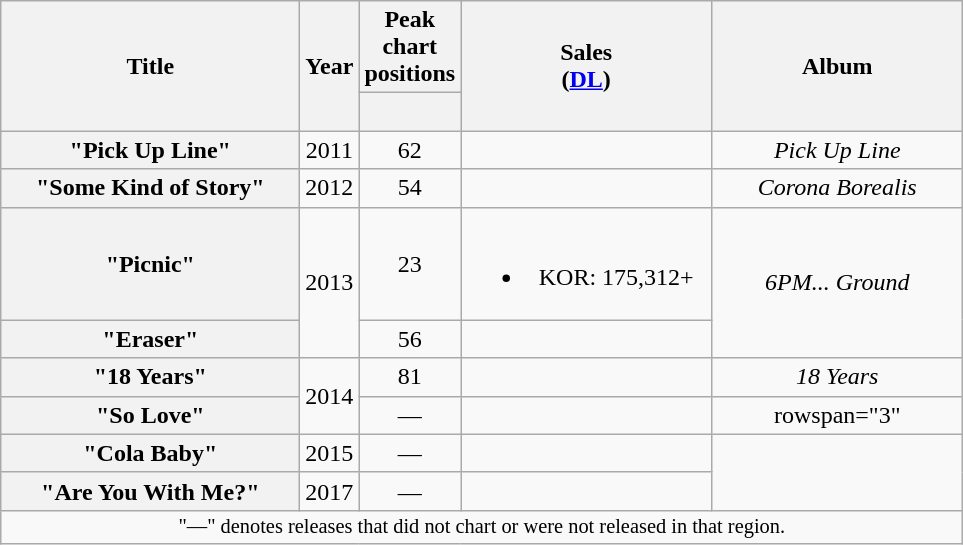<table class="wikitable plainrowheaders" style="text-align:center;">
<tr>
<th rowspan="2" style="width:12em">Title</th>
<th rowspan="2">Year</th>
<th scope="col" style="width:2em">Peak chart positions</th>
<th rowspan="2" style="width:10em;">Sales<br>(<a href='#'>DL</a>)</th>
<th rowspan="2" style="width:10em">Album</th>
</tr>
<tr>
<th><br></th>
</tr>
<tr>
<th scope="row">"Pick Up Line" </th>
<td>2011</td>
<td>62</td>
<td></td>
<td><em>Pick Up Line</em></td>
</tr>
<tr>
<th scope="row">"Some Kind of Story" </th>
<td>2012</td>
<td>54</td>
<td></td>
<td><em>Corona Borealis</em></td>
</tr>
<tr>
<th scope="row">"Picnic" </th>
<td rowspan="2">2013</td>
<td>23</td>
<td><br><ul><li>KOR: 175,312+</li></ul></td>
<td rowspan="2"><em>6PM... Ground</em></td>
</tr>
<tr>
<th scope="row">"Eraser" </th>
<td>56</td>
<td></td>
</tr>
<tr>
<th scope="row">"18 Years" </th>
<td rowspan="2">2014</td>
<td>81</td>
<td></td>
<td><em>18 Years</em></td>
</tr>
<tr>
<th scope="row">"So Love"</th>
<td>—</td>
<td></td>
<td>rowspan="3" </td>
</tr>
<tr>
<th scope=row>"Cola Baby"</th>
<td>2015</td>
<td>—</td>
<td></td>
</tr>
<tr>
<th scope="row">"Are You With Me?"</th>
<td>2017</td>
<td>—</td>
<td></td>
</tr>
<tr>
<td colspan="5" style="font-size:85%;">"—" denotes releases that did not chart or were not released in that region.</td>
</tr>
</table>
